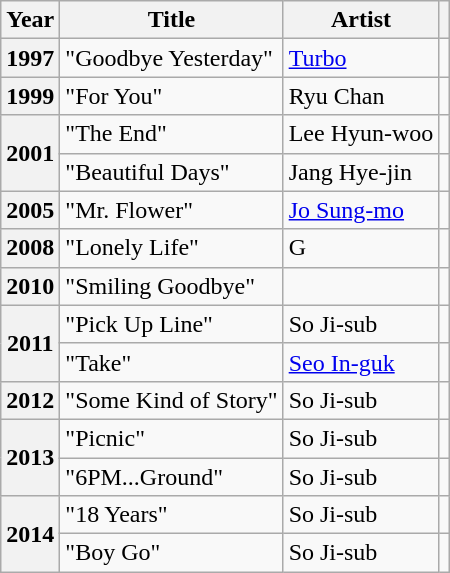<table class="wikitable plainrowheaders sortable">
<tr>
<th scope="col">Year</th>
<th scope="col">Title</th>
<th scope="col">Artist</th>
<th scope="col" class="unsortable"></th>
</tr>
<tr>
<th scope="row">1997</th>
<td>"Goodbye Yesterday"</td>
<td><a href='#'>Turbo</a></td>
<td></td>
</tr>
<tr>
<th scope="row">1999</th>
<td>"For You"</td>
<td>Ryu Chan</td>
<td></td>
</tr>
<tr>
<th scope="row" rowspan=2>2001</th>
<td>"The End"</td>
<td>Lee Hyun-woo</td>
<td></td>
</tr>
<tr>
<td>"Beautiful Days"</td>
<td>Jang Hye-jin</td>
<td style="text-align:center"></td>
</tr>
<tr>
<th scope="row">2005</th>
<td>"Mr. Flower"</td>
<td><a href='#'>Jo Sung-mo</a></td>
<td style="text-align:center"></td>
</tr>
<tr>
<th scope="row">2008</th>
<td>"Lonely Life"</td>
<td>G</td>
<td></td>
</tr>
<tr>
<th scope="row">2010</th>
<td>"Smiling Goodbye"</td>
<td></td>
<td style="text-align:center"></td>
</tr>
<tr>
<th scope="row" rowspan=2>2011</th>
<td>"Pick Up Line"</td>
<td>So Ji-sub </td>
<td></td>
</tr>
<tr>
<td>"Take"</td>
<td><a href='#'>Seo In-guk</a></td>
<td style="text-align:center"></td>
</tr>
<tr>
<th scope="row">2012</th>
<td>"Some Kind of Story"</td>
<td>So Ji-sub </td>
<td style="text-align:center"></td>
</tr>
<tr>
<th scope="row" rowspan=2>2013</th>
<td>"Picnic"</td>
<td>So Ji-sub </td>
<td></td>
</tr>
<tr>
<td>"6PM...Ground"</td>
<td>So Ji-sub </td>
<td style="text-align:center"></td>
</tr>
<tr>
<th scope="row" rowspan=2>2014</th>
<td>"18 Years"</td>
<td>So Ji-sub </td>
<td></td>
</tr>
<tr>
<td>"Boy Go"</td>
<td>So Ji-sub </td>
<td></td>
</tr>
</table>
